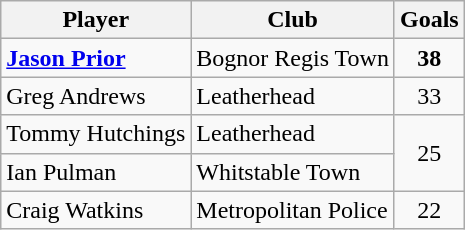<table class="wikitable">
<tr>
<th>Player</th>
<th>Club</th>
<th>Goals</th>
</tr>
<tr>
<td><strong><a href='#'>Jason Prior</a></strong></td>
<td>Bognor Regis Town</td>
<td align="center"><strong>38</strong></td>
</tr>
<tr>
<td>Greg Andrews</td>
<td>Leatherhead</td>
<td align="center">33</td>
</tr>
<tr>
<td>Tommy Hutchings</td>
<td>Leatherhead</td>
<td rowspan="2" align="center">25</td>
</tr>
<tr>
<td>Ian Pulman</td>
<td>Whitstable Town</td>
</tr>
<tr>
<td>Craig Watkins</td>
<td>Metropolitan Police</td>
<td align="center">22</td>
</tr>
</table>
